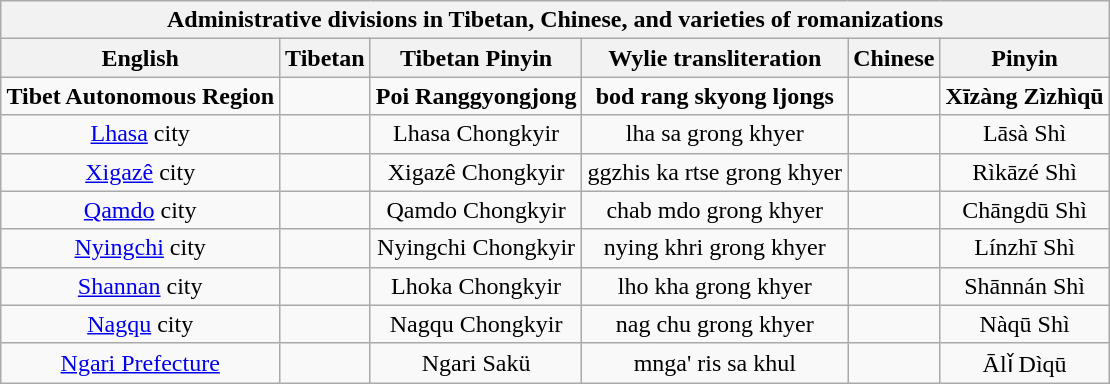<table class="wikitable sortable collapsible collapsed" style="text-font:90%; width:auto; text-align:center; margin-left: auto; margin-right: auto;">
<tr>
<th colspan="6">Administrative divisions in Tibetan, Chinese, and varieties of romanizations</th>
</tr>
<tr>
<th>English</th>
<th>Tibetan</th>
<th>Tibetan Pinyin</th>
<th>Wylie transliteration</th>
<th>Chinese</th>
<th>Pinyin</th>
</tr>
<tr>
<td><strong>Tibet Autonomous Region</strong></td>
<td></td>
<td><strong>Poi Ranggyongjong</strong></td>
<td><strong>bod rang skyong ljongs</strong></td>
<td></td>
<td><strong>Xīzàng Zìzhìqū</strong></td>
</tr>
<tr>
<td><a href='#'>Lhasa</a> city</td>
<td></td>
<td>Lhasa Chongkyir</td>
<td>lha sa grong khyer</td>
<td></td>
<td>Lāsà Shì</td>
</tr>
<tr>
<td><a href='#'>Xigazê</a> city</td>
<td></td>
<td>Xigazê Chongkyir</td>
<td>ggzhis ka rtse grong khyer</td>
<td></td>
<td>Rìkāzé Shì</td>
</tr>
<tr>
<td><a href='#'>Qamdo</a> city</td>
<td></td>
<td>Qamdo Chongkyir</td>
<td>chab mdo grong khyer</td>
<td></td>
<td>Chāngdū Shì</td>
</tr>
<tr>
<td><a href='#'>Nyingchi</a> city</td>
<td></td>
<td>Nyingchi Chongkyir</td>
<td>nying khri grong khyer</td>
<td></td>
<td>Línzhī Shì</td>
</tr>
<tr>
<td><a href='#'>Shannan</a> city</td>
<td></td>
<td>Lhoka Chongkyir</td>
<td>lho kha grong khyer</td>
<td></td>
<td>Shānnán Shì</td>
</tr>
<tr>
<td><a href='#'>Nagqu</a> city</td>
<td></td>
<td>Nagqu Chongkyir</td>
<td>nag chu grong khyer</td>
<td></td>
<td>Nàqū Shì</td>
</tr>
<tr>
<td><a href='#'>Ngari Prefecture</a></td>
<td></td>
<td>Ngari Sakü</td>
<td>mnga' ris sa khul</td>
<td></td>
<td>Ālǐ Dìqū</td>
</tr>
</table>
